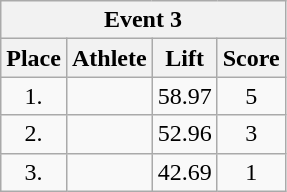<table class=wikitable style="text-align:center">
<tr>
<th colspan=4><strong>Event 3</strong></th>
</tr>
<tr>
<th>Place</th>
<th>Athlete</th>
<th>Lift</th>
<th>Score</th>
</tr>
<tr>
<td width=30>1.</td>
<td align=left></td>
<td>58.97</td>
<td>5</td>
</tr>
<tr>
<td>2.</td>
<td align=left></td>
<td>52.96</td>
<td>3</td>
</tr>
<tr>
<td>3.</td>
<td align=left></td>
<td>42.69</td>
<td>1</td>
</tr>
</table>
